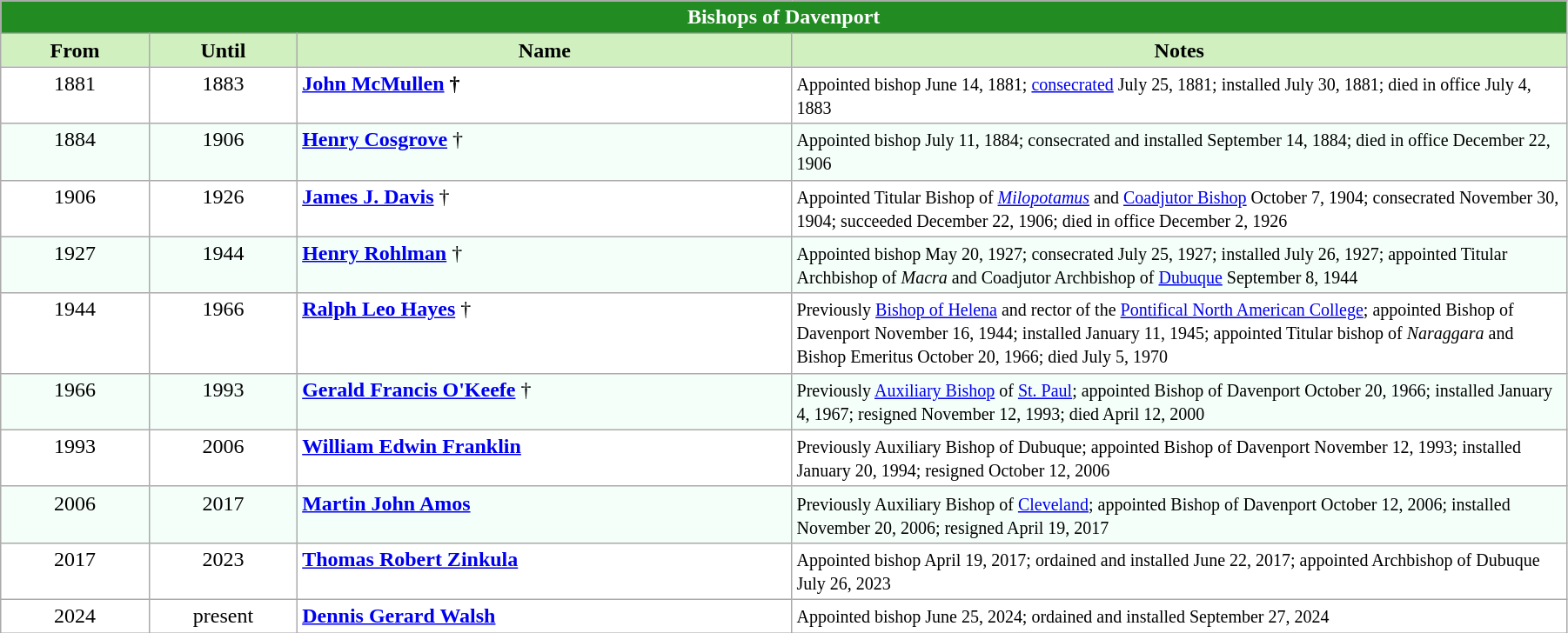<table class="wikitable" style="width:95%;" border="1" cellpadding="2">
<tr>
<th colspan="4" style="background-color: #228B22; color: white;">Bishops of Davenport</th>
</tr>
<tr align=center>
<th style="background-color:#D0F0C0" width="9%">From</th>
<th style="background-color:#D0F0C0" width="9%">Until</th>
<th style="background-color:#D0F0C0" width="30%">Name</th>
<th style="background-color:#D0F0C0" width="47%">Notes</th>
</tr>
<tr valign=top bgcolor="white">
<td align=center>1881</td>
<td align=center>1883</td>
<td><strong><a href='#'>John McMullen</a> †</strong></td>
<td><small>Appointed bishop June 14, 1881; <a href='#'>consecrated</a> July 25, 1881; installed July 30, 1881; died in office July 4, 1883</small></td>
</tr>
<tr valign=top bgcolor="#F5FFFA">
<td align=center>1884</td>
<td align=center>1906</td>
<td><strong><a href='#'>Henry Cosgrove</a></strong> †</td>
<td><small>Appointed bishop July 11, 1884; consecrated and installed September 14, 1884; died in office December 22, 1906</small></td>
</tr>
<tr valign=top bgcolor="white">
<td align=center>1906</td>
<td align=center>1926</td>
<td><strong><a href='#'>James J. Davis</a></strong> †</td>
<td><small>Appointed Titular Bishop of <em><a href='#'>Milopotamus</a></em> and <a href='#'>Coadjutor Bishop</a> October 7, 1904; consecrated November 30, 1904; succeeded December 22, 1906; died in office December 2, 1926</small></td>
</tr>
<tr valign=top bgcolor="#F5FFFA">
<td align=center>1927</td>
<td align=center>1944</td>
<td><strong><a href='#'>Henry Rohlman</a></strong> †</td>
<td><small>Appointed bishop May 20, 1927; consecrated July 25, 1927; installed July 26, 1927; appointed Titular Archbishop of <em>Macra</em> and Coadjutor Archbishop of <a href='#'>Dubuque</a> September 8, 1944</small></td>
</tr>
<tr valign=top bgcolor="white">
<td align=center>1944</td>
<td align=center>1966</td>
<td><strong><a href='#'>Ralph Leo Hayes</a></strong> †</td>
<td><small>Previously <a href='#'>Bishop of Helena</a> and rector of the <a href='#'>Pontifical North American College</a>; appointed Bishop of Davenport November 16, 1944; installed January 11, 1945; appointed Titular bishop of <em>Naraggara</em> and Bishop Emeritus October 20, 1966; died July 5, 1970</small></td>
</tr>
<tr valign=top bgcolor="#F5FFFA">
<td align=center>1966</td>
<td align=center>1993</td>
<td><strong><a href='#'>Gerald Francis O'Keefe</a></strong> †</td>
<td><small>Previously <a href='#'>Auxiliary Bishop</a> of <a href='#'>St. Paul</a>; appointed Bishop of Davenport October 20, 1966; installed January 4, 1967; resigned November 12, 1993; died April 12, 2000</small></td>
</tr>
<tr valign=top bgcolor="white">
<td align=center>1993</td>
<td align=center>2006</td>
<td><strong><a href='#'>William Edwin Franklin</a></strong></td>
<td><small>Previously Auxiliary Bishop of Dubuque; appointed Bishop of Davenport November 12, 1993; installed January 20, 1994; resigned October 12, 2006</small></td>
</tr>
<tr valign=top bgcolor="#F5FFFA">
<td align=center>2006</td>
<td align=center>2017</td>
<td><strong><a href='#'>Martin John Amos</a></strong></td>
<td><small>Previously Auxiliary Bishop of <a href='#'>Cleveland</a>; appointed Bishop of Davenport October 12, 2006; installed November 20, 2006; resigned April 19, 2017</small></td>
</tr>
<tr valign=top bgcolor="white">
<td align=center>2017</td>
<td align=center>2023</td>
<td><strong><a href='#'>Thomas Robert Zinkula</a></strong></td>
<td><small>Appointed bishop April 19, 2017; ordained and installed June 22, 2017; appointed Archbishop of Dubuque July 26, 2023</small></td>
</tr>
<tr valign=top bgcolor="white">
<td align=center>2024</td>
<td align=center>present</td>
<td><strong><a href='#'>Dennis Gerard Walsh</a></strong></td>
<td><small>Appointed bishop June 25, 2024; ordained and installed September 27, 2024</small></td>
</tr>
</table>
